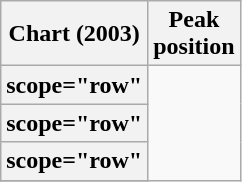<table class="wikitable sortable plainrowheaders">
<tr>
<th>Chart (2003)</th>
<th align="center">Peak<br>position</th>
</tr>
<tr>
<th>scope="row"</th>
</tr>
<tr>
<th>scope="row"</th>
</tr>
<tr>
<th>scope="row"</th>
</tr>
<tr>
</tr>
</table>
